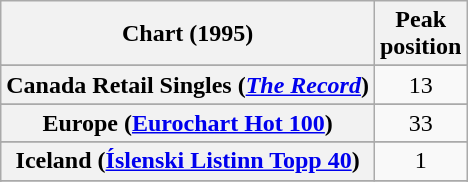<table class="wikitable sortable plainrowheaders" style="text-align:center">
<tr>
<th>Chart (1995)</th>
<th>Peak<br>position</th>
</tr>
<tr>
</tr>
<tr>
</tr>
<tr>
<th scope="row">Canada Retail Singles (<em><a href='#'>The Record</a></em>)</th>
<td>13</td>
</tr>
<tr>
</tr>
<tr>
<th scope="row">Europe (<a href='#'>Eurochart Hot 100</a>)</th>
<td>33</td>
</tr>
<tr>
</tr>
<tr>
</tr>
<tr>
<th scope="row">Iceland (<a href='#'>Íslenski Listinn Topp 40</a>)</th>
<td>1</td>
</tr>
<tr>
</tr>
<tr>
</tr>
<tr>
</tr>
<tr>
</tr>
<tr>
</tr>
<tr>
</tr>
<tr>
</tr>
<tr>
</tr>
<tr>
</tr>
</table>
